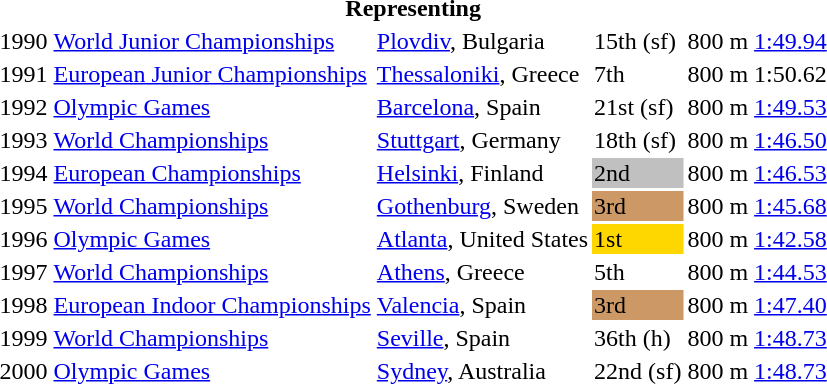<table>
<tr>
<th colspan="6">Representing </th>
</tr>
<tr>
<td>1990</td>
<td><a href='#'>World Junior Championships</a></td>
<td><a href='#'>Plovdiv</a>, Bulgaria</td>
<td>15th (sf)</td>
<td>800 m</td>
<td><a href='#'>1:49.94</a></td>
</tr>
<tr>
<td>1991</td>
<td><a href='#'>European Junior Championships</a></td>
<td><a href='#'>Thessaloniki</a>, Greece</td>
<td>7th</td>
<td>800 m</td>
<td>1:50.62</td>
</tr>
<tr>
<td>1992</td>
<td><a href='#'>Olympic Games</a></td>
<td><a href='#'>Barcelona</a>, Spain</td>
<td>21st (sf)</td>
<td>800 m</td>
<td><a href='#'>1:49.53</a></td>
</tr>
<tr>
<td>1993</td>
<td><a href='#'>World Championships</a></td>
<td><a href='#'>Stuttgart</a>, Germany</td>
<td>18th (sf)</td>
<td>800 m</td>
<td><a href='#'>1:46.50</a></td>
</tr>
<tr>
<td>1994</td>
<td><a href='#'>European Championships</a></td>
<td><a href='#'>Helsinki</a>, Finland</td>
<td bgcolor=silver>2nd</td>
<td>800 m</td>
<td><a href='#'>1:46.53</a></td>
</tr>
<tr>
<td>1995</td>
<td><a href='#'>World Championships</a></td>
<td><a href='#'>Gothenburg</a>, Sweden</td>
<td bgcolor=cc9966>3rd</td>
<td>800 m</td>
<td><a href='#'>1:45.68</a></td>
</tr>
<tr>
<td>1996</td>
<td><a href='#'>Olympic Games</a></td>
<td><a href='#'>Atlanta</a>, United States</td>
<td bgcolor=gold>1st</td>
<td>800 m</td>
<td><a href='#'>1:42.58</a></td>
</tr>
<tr>
<td>1997</td>
<td><a href='#'>World Championships</a></td>
<td><a href='#'>Athens</a>, Greece</td>
<td>5th</td>
<td>800 m</td>
<td><a href='#'>1:44.53</a></td>
</tr>
<tr>
<td>1998</td>
<td><a href='#'>European Indoor Championships</a></td>
<td><a href='#'>Valencia</a>, Spain</td>
<td bgcolor=cc9966>3rd</td>
<td>800 m</td>
<td><a href='#'>1:47.40</a></td>
</tr>
<tr>
<td>1999</td>
<td><a href='#'>World Championships</a></td>
<td><a href='#'>Seville</a>, Spain</td>
<td>36th (h)</td>
<td>800 m</td>
<td><a href='#'>1:48.73</a></td>
</tr>
<tr>
<td>2000</td>
<td><a href='#'>Olympic Games</a></td>
<td><a href='#'>Sydney</a>, Australia</td>
<td>22nd (sf)</td>
<td>800 m</td>
<td><a href='#'>1:48.73</a></td>
</tr>
</table>
